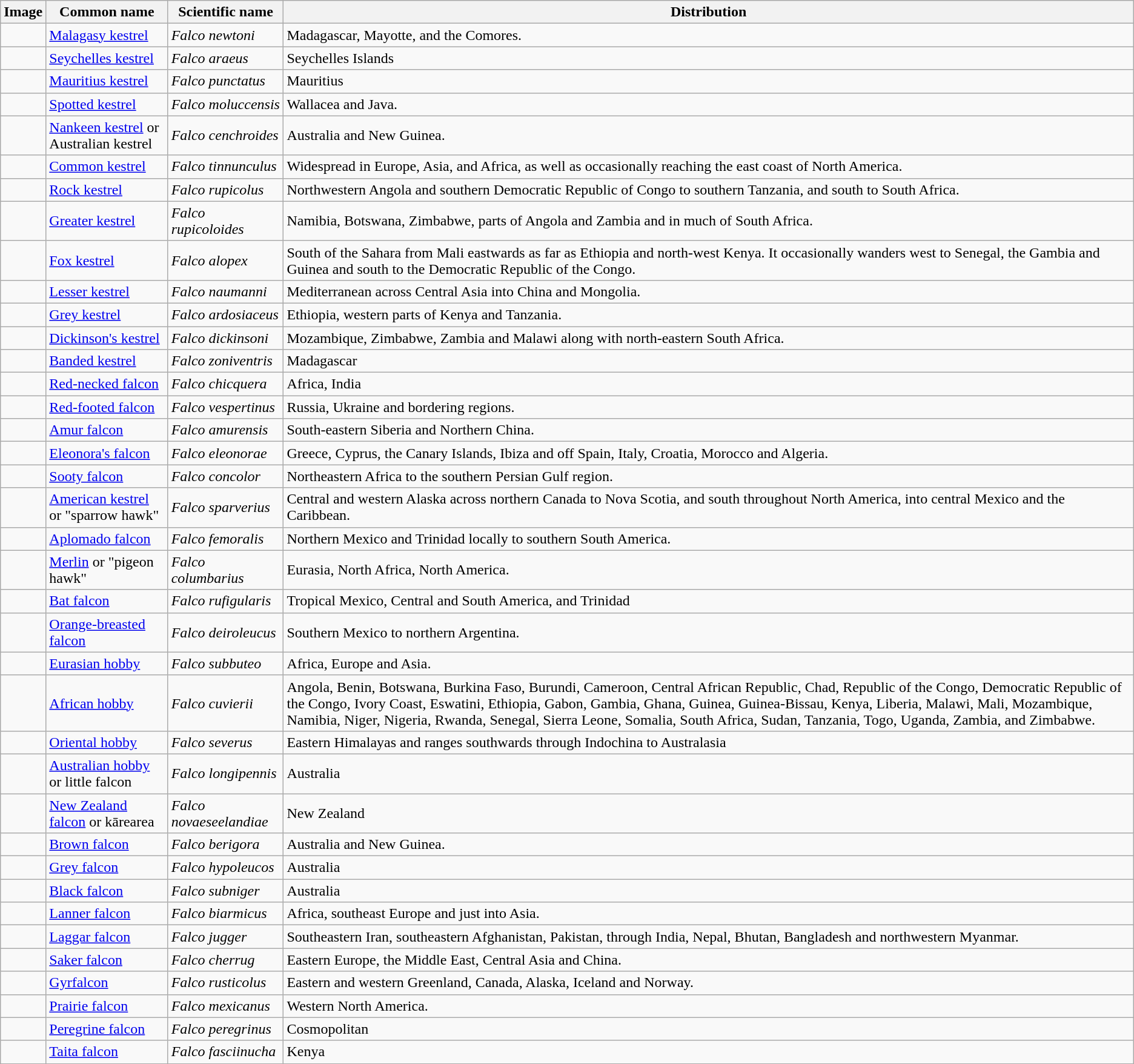<table class="wikitable collapsible">
<tr>
<th>Image</th>
<th>Common name</th>
<th>Scientific name</th>
<th>Distribution</th>
</tr>
<tr>
<td></td>
<td><a href='#'>Malagasy kestrel</a></td>
<td><em>Falco newtoni</em></td>
<td>Madagascar, Mayotte, and the Comores.</td>
</tr>
<tr>
<td></td>
<td><a href='#'>Seychelles kestrel</a></td>
<td><em>Falco araeus</em></td>
<td>Seychelles Islands</td>
</tr>
<tr>
<td></td>
<td><a href='#'>Mauritius kestrel</a></td>
<td><em>Falco punctatus</em></td>
<td>Mauritius</td>
</tr>
<tr>
<td></td>
<td><a href='#'>Spotted kestrel</a></td>
<td><em>Falco moluccensis</em></td>
<td>Wallacea and Java.</td>
</tr>
<tr>
<td></td>
<td><a href='#'>Nankeen kestrel</a> or Australian kestrel</td>
<td><em>Falco cenchroides</em></td>
<td>Australia and New Guinea.</td>
</tr>
<tr>
<td></td>
<td><a href='#'>Common kestrel</a></td>
<td><em>Falco tinnunculus</em></td>
<td>Widespread in Europe, Asia, and Africa, as well as occasionally reaching the east coast of North America.</td>
</tr>
<tr>
<td></td>
<td><a href='#'>Rock kestrel</a></td>
<td><em>Falco rupicolus</em></td>
<td>Northwestern Angola and southern Democratic Republic of Congo to southern Tanzania, and south to South Africa.</td>
</tr>
<tr>
<td></td>
<td><a href='#'>Greater kestrel</a></td>
<td><em>Falco rupicoloides</em></td>
<td>Namibia, Botswana, Zimbabwe, parts of Angola and Zambia and in much of South Africa.</td>
</tr>
<tr>
<td></td>
<td><a href='#'>Fox kestrel</a></td>
<td><em>Falco alopex</em></td>
<td>South of the Sahara from Mali eastwards as far as Ethiopia and north-west Kenya. It occasionally wanders west to Senegal, the Gambia and Guinea and south to the Democratic Republic of the Congo.</td>
</tr>
<tr>
<td></td>
<td><a href='#'>Lesser kestrel</a></td>
<td><em>Falco naumanni</em></td>
<td>Mediterranean across Central Asia into China and Mongolia.</td>
</tr>
<tr>
<td></td>
<td><a href='#'>Grey kestrel</a></td>
<td><em>Falco ardosiaceus</em></td>
<td>Ethiopia, western parts of Kenya and Tanzania.</td>
</tr>
<tr>
<td></td>
<td><a href='#'>Dickinson's kestrel</a></td>
<td><em>Falco dickinsoni</em></td>
<td>Mozambique, Zimbabwe, Zambia and Malawi along with north-eastern South Africa.</td>
</tr>
<tr>
<td></td>
<td><a href='#'>Banded kestrel</a></td>
<td><em>Falco zoniventris</em></td>
<td>Madagascar</td>
</tr>
<tr>
<td></td>
<td><a href='#'>Red-necked falcon</a></td>
<td><em>Falco chicquera</em></td>
<td>Africa, India</td>
</tr>
<tr>
<td></td>
<td><a href='#'>Red-footed falcon</a></td>
<td><em>Falco vespertinus</em></td>
<td>Russia, Ukraine and bordering regions.</td>
</tr>
<tr>
<td></td>
<td><a href='#'>Amur falcon</a></td>
<td><em>Falco amurensis</em></td>
<td>South-eastern Siberia and Northern China.</td>
</tr>
<tr>
<td></td>
<td><a href='#'>Eleonora's falcon</a></td>
<td><em>Falco eleonorae</em></td>
<td>Greece, Cyprus, the Canary Islands, Ibiza and off Spain, Italy, Croatia, Morocco and Algeria.</td>
</tr>
<tr>
<td></td>
<td><a href='#'>Sooty falcon</a></td>
<td><em>Falco concolor</em></td>
<td>Northeastern Africa to the southern Persian Gulf region.</td>
</tr>
<tr>
<td></td>
<td><a href='#'>American kestrel</a> or "sparrow hawk"</td>
<td><em>Falco sparverius</em></td>
<td>Central and western Alaska across northern Canada to Nova Scotia, and south throughout North America, into central Mexico and the Caribbean.</td>
</tr>
<tr>
<td></td>
<td><a href='#'>Aplomado falcon</a></td>
<td><em>Falco femoralis</em></td>
<td>Northern Mexico and Trinidad locally to southern South America.</td>
</tr>
<tr>
<td></td>
<td><a href='#'>Merlin</a> or "pigeon hawk"</td>
<td><em>Falco columbarius</em></td>
<td>Eurasia, North Africa, North America.</td>
</tr>
<tr>
<td></td>
<td><a href='#'>Bat falcon</a></td>
<td><em>Falco rufigularis</em></td>
<td>Tropical Mexico, Central and South America, and Trinidad</td>
</tr>
<tr>
<td></td>
<td><a href='#'>Orange-breasted falcon</a></td>
<td><em>Falco deiroleucus</em></td>
<td>Southern Mexico to northern Argentina.</td>
</tr>
<tr>
<td></td>
<td><a href='#'>Eurasian hobby</a></td>
<td><em>Falco subbuteo</em></td>
<td>Africa, Europe and Asia.</td>
</tr>
<tr>
<td></td>
<td><a href='#'>African hobby</a></td>
<td><em>Falco cuvierii</em></td>
<td>Angola, Benin, Botswana, Burkina Faso, Burundi, Cameroon, Central African Republic, Chad, Republic of the Congo, Democratic Republic of the Congo, Ivory Coast, Eswatini, Ethiopia, Gabon, Gambia, Ghana, Guinea, Guinea-Bissau, Kenya, Liberia, Malawi, Mali, Mozambique, Namibia, Niger, Nigeria, Rwanda, Senegal, Sierra Leone, Somalia, South Africa, Sudan, Tanzania, Togo, Uganda, Zambia, and Zimbabwe.</td>
</tr>
<tr>
<td></td>
<td><a href='#'>Oriental hobby</a></td>
<td><em>Falco severus</em></td>
<td>Eastern Himalayas and ranges southwards through Indochina to Australasia</td>
</tr>
<tr>
<td></td>
<td><a href='#'>Australian hobby</a> or little falcon</td>
<td><em>Falco longipennis</em></td>
<td>Australia</td>
</tr>
<tr>
<td></td>
<td><a href='#'>New Zealand falcon</a> or kārearea</td>
<td><em>Falco novaeseelandiae</em></td>
<td>New Zealand</td>
</tr>
<tr>
<td></td>
<td><a href='#'>Brown falcon</a></td>
<td><em>Falco berigora</em></td>
<td>Australia and New Guinea.</td>
</tr>
<tr>
<td></td>
<td><a href='#'>Grey falcon</a></td>
<td><em>Falco hypoleucos</em></td>
<td>Australia</td>
</tr>
<tr>
<td></td>
<td><a href='#'>Black falcon</a></td>
<td><em>Falco subniger</em></td>
<td>Australia</td>
</tr>
<tr>
<td></td>
<td><a href='#'>Lanner falcon</a></td>
<td><em>Falco biarmicus</em></td>
<td>Africa, southeast Europe and just into Asia.</td>
</tr>
<tr>
<td></td>
<td><a href='#'>Laggar falcon</a></td>
<td><em>Falco jugger</em></td>
<td>Southeastern Iran, southeastern Afghanistan, Pakistan, through India, Nepal, Bhutan, Bangladesh and northwestern Myanmar.</td>
</tr>
<tr>
<td></td>
<td><a href='#'>Saker falcon</a></td>
<td><em>Falco cherrug</em></td>
<td>Eastern Europe, the Middle East, Central Asia and China.</td>
</tr>
<tr>
<td></td>
<td><a href='#'>Gyrfalcon</a></td>
<td><em>Falco rusticolus</em></td>
<td>Eastern and western Greenland, Canada, Alaska, Iceland and Norway.</td>
</tr>
<tr>
<td></td>
<td><a href='#'>Prairie falcon</a></td>
<td><em>Falco mexicanus</em></td>
<td>Western North America.</td>
</tr>
<tr>
<td></td>
<td><a href='#'>Peregrine falcon</a></td>
<td><em>Falco peregrinus</em></td>
<td>Cosmopolitan</td>
</tr>
<tr>
<td></td>
<td><a href='#'>Taita falcon</a></td>
<td><em>Falco fasciinucha</em></td>
<td>Kenya</td>
</tr>
<tr>
</tr>
</table>
